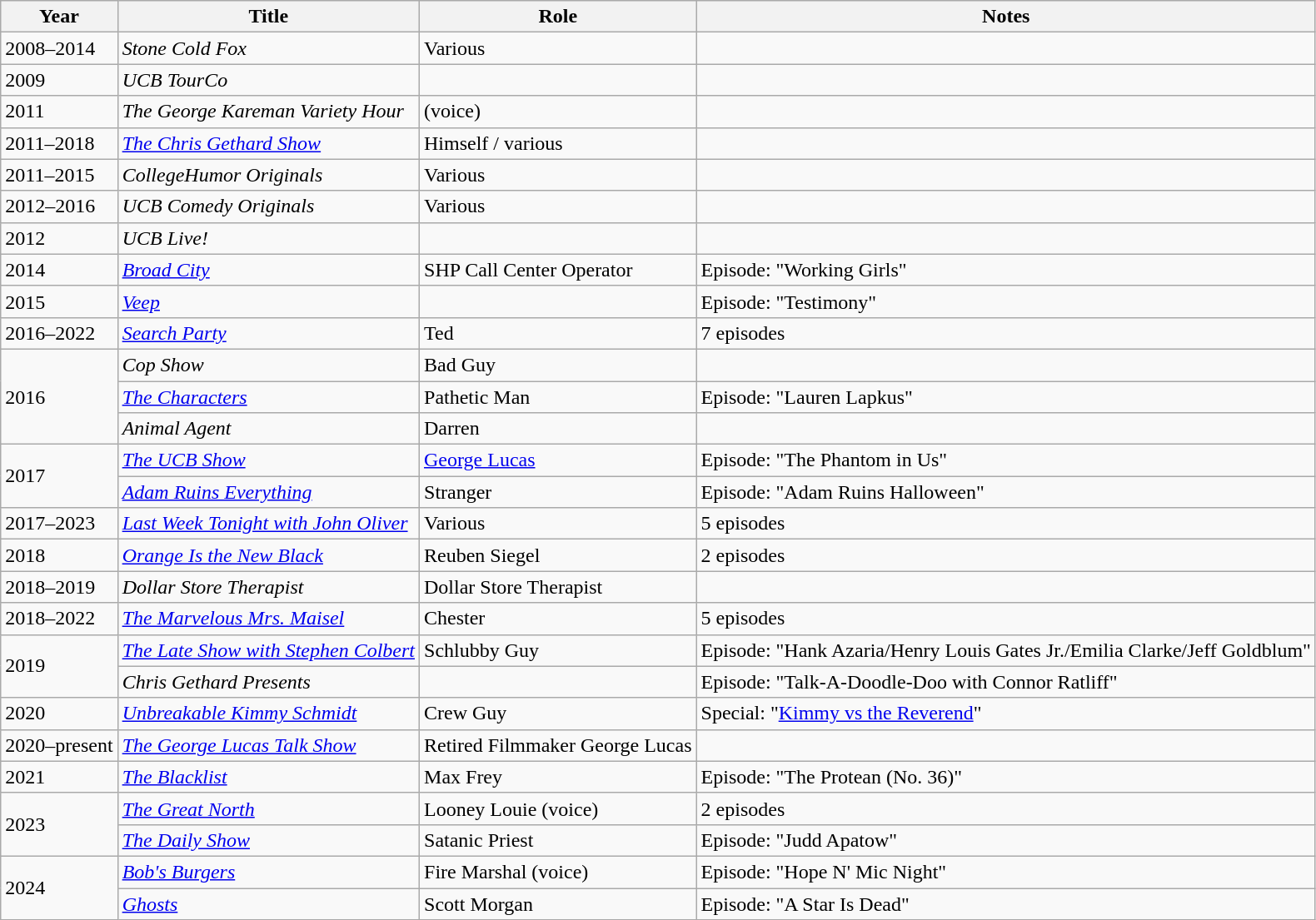<table class="wikitable">
<tr>
<th>Year</th>
<th>Title</th>
<th>Role</th>
<th>Notes</th>
</tr>
<tr>
<td>2008–2014</td>
<td><em>Stone Cold Fox</em></td>
<td>Various</td>
<td></td>
</tr>
<tr>
<td>2009</td>
<td><em>UCB TourCo</em></td>
<td></td>
<td></td>
</tr>
<tr>
<td>2011</td>
<td><em>The George Kareman Variety Hour</em></td>
<td>(voice)</td>
<td></td>
</tr>
<tr>
<td>2011–2018</td>
<td><em><a href='#'>The Chris Gethard Show</a></em></td>
<td>Himself / various</td>
<td></td>
</tr>
<tr>
<td>2011–2015</td>
<td><em>CollegeHumor Originals</em></td>
<td>Various</td>
<td></td>
</tr>
<tr>
<td>2012–2016</td>
<td><em>UCB Comedy Originals</em></td>
<td>Various</td>
<td></td>
</tr>
<tr>
<td>2012</td>
<td><em>UCB Live!</em></td>
<td></td>
<td></td>
</tr>
<tr>
<td>2014</td>
<td><em><a href='#'>Broad City</a></em></td>
<td>SHP Call Center Operator</td>
<td>Episode: "Working Girls"</td>
</tr>
<tr>
<td>2015</td>
<td><em><a href='#'>Veep</a></em></td>
<td></td>
<td>Episode: "Testimony"</td>
</tr>
<tr>
<td>2016–2022</td>
<td><em><a href='#'>Search Party</a></em></td>
<td>Ted</td>
<td>7 episodes</td>
</tr>
<tr>
<td rowspan="3">2016</td>
<td><em>Cop Show</em></td>
<td>Bad Guy</td>
<td></td>
</tr>
<tr>
<td><em><a href='#'>The Characters</a></em></td>
<td>Pathetic Man</td>
<td>Episode: "Lauren Lapkus"</td>
</tr>
<tr>
<td><em>Animal Agent</em></td>
<td>Darren</td>
<td></td>
</tr>
<tr>
<td rowspan="2">2017</td>
<td><em><a href='#'>The UCB Show</a></em></td>
<td><a href='#'>George Lucas</a></td>
<td>Episode: "The Phantom in Us"</td>
</tr>
<tr>
<td><em><a href='#'>Adam Ruins Everything</a></em></td>
<td>Stranger</td>
<td>Episode: "Adam Ruins Halloween"</td>
</tr>
<tr>
<td>2017–2023</td>
<td><em><a href='#'>Last Week Tonight with John Oliver</a></em></td>
<td>Various</td>
<td>5 episodes</td>
</tr>
<tr>
<td>2018</td>
<td><em><a href='#'>Orange Is the New Black</a></em></td>
<td>Reuben Siegel</td>
<td>2 episodes</td>
</tr>
<tr>
<td>2018–2019</td>
<td><em>Dollar Store Therapist</em></td>
<td>Dollar Store Therapist</td>
<td></td>
</tr>
<tr>
<td>2018–2022</td>
<td><em><a href='#'>The Marvelous Mrs. Maisel</a></em></td>
<td>Chester</td>
<td>5 episodes</td>
</tr>
<tr>
<td rowspan="2">2019</td>
<td><em><a href='#'>The Late Show with Stephen Colbert</a></em></td>
<td>Schlubby Guy</td>
<td>Episode: "Hank Azaria/Henry Louis Gates Jr./Emilia Clarke/Jeff Goldblum"</td>
</tr>
<tr>
<td><em>Chris Gethard Presents</em></td>
<td></td>
<td>Episode: "Talk-A-Doodle-Doo with Connor Ratliff"</td>
</tr>
<tr>
<td>2020</td>
<td><em><a href='#'>Unbreakable Kimmy Schmidt</a></em></td>
<td>Crew Guy</td>
<td>Special: "<a href='#'>Kimmy vs the Reverend</a>"</td>
</tr>
<tr>
<td>2020–present</td>
<td><em><a href='#'>The George Lucas Talk Show</a></em></td>
<td>Retired Filmmaker George Lucas</td>
<td></td>
</tr>
<tr>
<td>2021</td>
<td><em><a href='#'>The Blacklist</a></em></td>
<td>Max Frey</td>
<td>Episode: "The Protean (No. 36)"</td>
</tr>
<tr>
<td rowspan="2">2023</td>
<td><em><a href='#'>The Great North</a></em></td>
<td>Looney Louie (voice)</td>
<td>2 episodes</td>
</tr>
<tr>
<td><em><a href='#'>The Daily Show</a></em></td>
<td>Satanic Priest</td>
<td>Episode: "Judd Apatow"</td>
</tr>
<tr>
<td rowspan="2">2024</td>
<td><em><a href='#'>Bob's Burgers</a></em></td>
<td>Fire Marshal (voice)</td>
<td>Episode: "Hope N' Mic Night"</td>
</tr>
<tr>
<td><em><a href='#'>Ghosts</a></em></td>
<td>Scott Morgan</td>
<td>Episode: "A Star Is Dead"</td>
</tr>
</table>
